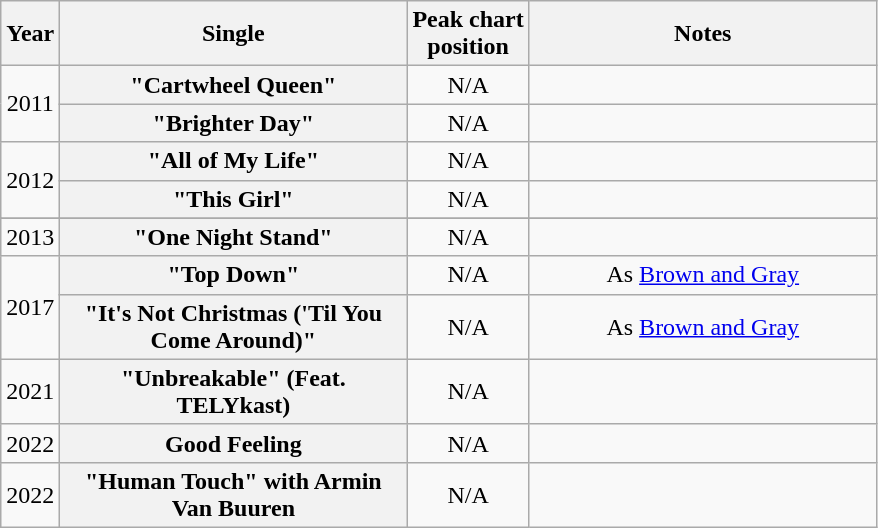<table class="wikitable plainrowheaders" style="text-align:center;">
<tr>
<th>Year</th>
<th style="width:14em;">Single</th>
<th colspan="1">Peak chart<br>position</th>
<th style="width:14em;">Notes</th>
</tr>
<tr>
<td rowspan="2">2011</td>
<th scope="row">"Cartwheel Queen"</th>
<td>N/A</td>
<td></td>
</tr>
<tr>
<th scope="row">"Brighter Day"</th>
<td>N/A</td>
<td></td>
</tr>
<tr>
<td rowspan="2">2012</td>
<th scope="row">"All of My Life"</th>
<td>N/A</td>
<td></td>
</tr>
<tr>
<th scope="row">"This Girl"</th>
<td>N/A</td>
<td></td>
</tr>
<tr>
</tr>
<tr>
<td rowspan="1">2013</td>
<th scope="row">"One Night Stand"</th>
<td>N/A</td>
<td></td>
</tr>
<tr>
<td rowspan="2">2017</td>
<th scope="row">"Top Down"</th>
<td>N/A</td>
<td>As <a href='#'>Brown and Gray</a></td>
</tr>
<tr>
<th scope="row">"It's Not Christmas ('Til You Come Around)"</th>
<td>N/A</td>
<td>As <a href='#'>Brown and Gray</a></td>
</tr>
<tr>
<td rowspan="1">2021</td>
<th scope="row">"Unbreakable" (Feat. TELYkast)</th>
<td>N/A</td>
<td></td>
</tr>
<tr>
<td rowspan="1">2022</td>
<th scope="row">Good Feeling</th>
<td>N/A</td>
<td></td>
</tr>
<tr>
<td rowspan="2">2022</td>
<th scope="row">"Human Touch" with Armin Van Buuren</th>
<td>N/A</td>
<td></td>
</tr>
</table>
